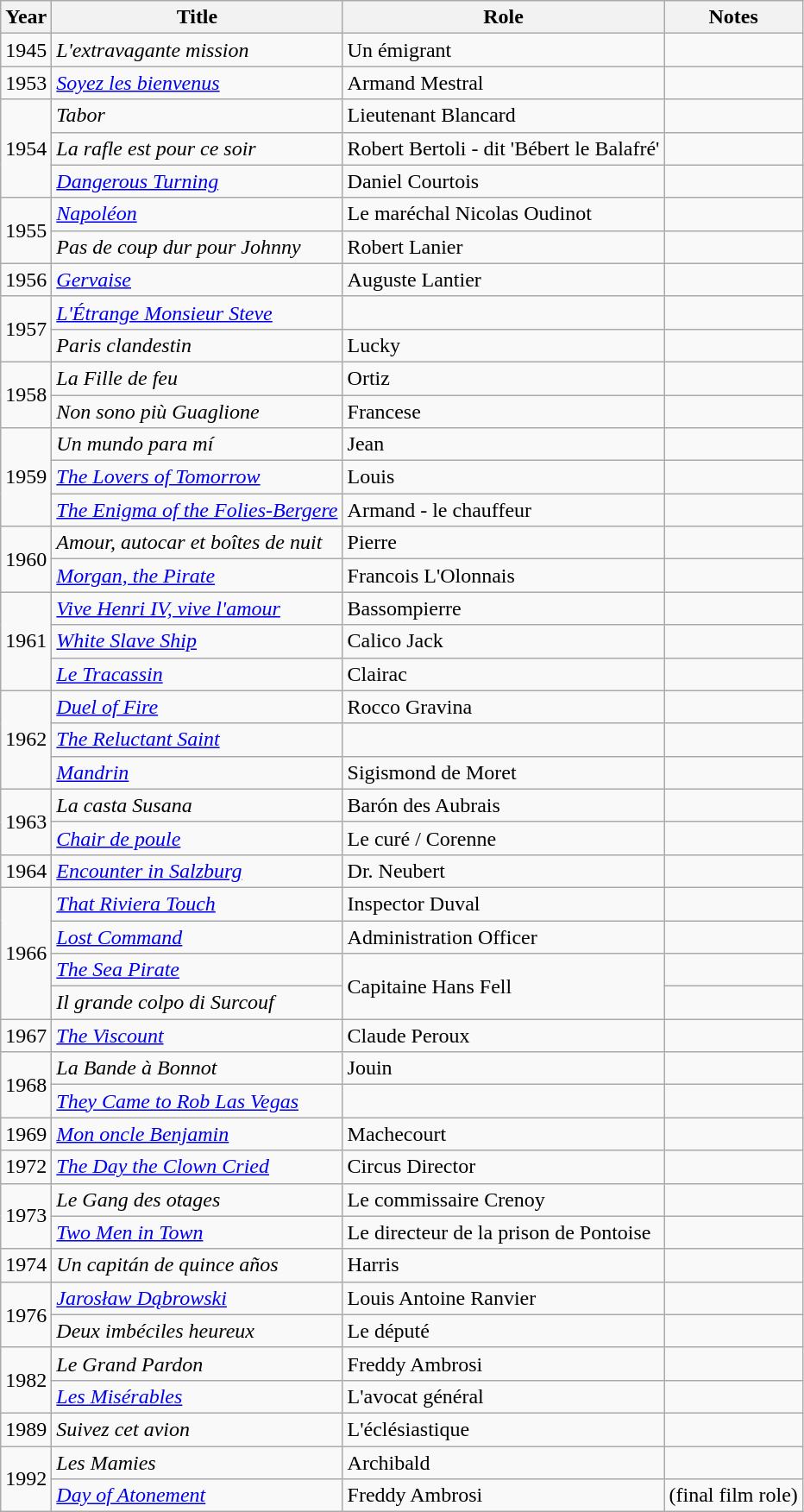<table class="wikitable sortable">
<tr>
<th>Year</th>
<th>Title</th>
<th>Role</th>
<th class="unsortable">Notes</th>
</tr>
<tr>
<td>1945</td>
<td><em>L'extravagante mission</em></td>
<td>Un émigrant</td>
<td></td>
</tr>
<tr>
<td>1953</td>
<td><em><a href='#'>Soyez les bienvenus</a></em></td>
<td>Armand Mestral</td>
<td></td>
</tr>
<tr>
<td rowspan=3>1954</td>
<td><em>Tabor</em></td>
<td>Lieutenant Blancard</td>
<td></td>
</tr>
<tr>
<td><em>La rafle est pour ce soir</em></td>
<td>Robert Bertoli - dit 'Bébert le Balafré'</td>
<td></td>
</tr>
<tr>
<td><em><a href='#'>Dangerous Turning</a></em></td>
<td>Daniel Courtois</td>
<td></td>
</tr>
<tr>
<td rowspan=2>1955</td>
<td><em><a href='#'>Napoléon</a></em></td>
<td>Le maréchal Nicolas Oudinot</td>
<td></td>
</tr>
<tr>
<td><em>Pas de coup dur pour Johnny</em></td>
<td>Robert Lanier</td>
<td></td>
</tr>
<tr>
<td>1956</td>
<td><em><a href='#'>Gervaise</a></em></td>
<td>Auguste Lantier</td>
<td></td>
</tr>
<tr>
<td rowspan=2>1957</td>
<td><em><a href='#'>L'Étrange Monsieur Steve</a></em></td>
<td></td>
<td></td>
</tr>
<tr>
<td><em>Paris clandestin</em></td>
<td>Lucky</td>
<td></td>
</tr>
<tr>
<td rowspan=2>1958</td>
<td><em>La Fille de feu</em></td>
<td>Ortiz</td>
<td></td>
</tr>
<tr>
<td><em>Non sono più Guaglione</em></td>
<td>Francese</td>
<td></td>
</tr>
<tr>
<td rowspan=3>1959</td>
<td><em>Un mundo para mí</em></td>
<td>Jean</td>
<td></td>
</tr>
<tr>
<td><em><a href='#'>The Lovers of Tomorrow</a></em></td>
<td>Louis</td>
<td></td>
</tr>
<tr>
<td><em><a href='#'>The Enigma of the Folies-Bergere</a></em></td>
<td>Armand - le chauffeur</td>
<td></td>
</tr>
<tr>
<td rowspan=2>1960</td>
<td><em>Amour, autocar et boîtes de nuit</em></td>
<td>Pierre</td>
<td></td>
</tr>
<tr>
<td><em><a href='#'>Morgan, the Pirate</a></em></td>
<td>Francois L'Olonnais</td>
<td></td>
</tr>
<tr>
<td rowspan=3>1961</td>
<td><em><a href='#'>Vive Henri IV, vive l'amour</a></em></td>
<td>Bassompierre</td>
<td></td>
</tr>
<tr>
<td><em><a href='#'>White Slave Ship</a></em></td>
<td>Calico Jack</td>
<td></td>
</tr>
<tr>
<td><em><a href='#'>Le Tracassin</a></em></td>
<td>Clairac</td>
<td></td>
</tr>
<tr>
<td rowspan=3>1962</td>
<td><em><a href='#'>Duel of Fire</a></em></td>
<td>Rocco Gravina</td>
<td></td>
</tr>
<tr>
<td><em><a href='#'>The Reluctant Saint</a></em></td>
<td></td>
<td></td>
</tr>
<tr>
<td><em><a href='#'>Mandrin</a></em></td>
<td>Sigismond de Moret</td>
<td></td>
</tr>
<tr>
<td rowspan=2>1963</td>
<td><em>La casta Susana</em></td>
<td>Barón des Aubrais</td>
<td></td>
</tr>
<tr>
<td><em><a href='#'>Chair de poule</a></em></td>
<td>Le curé / Corenne</td>
<td></td>
</tr>
<tr>
<td>1964</td>
<td><em><a href='#'>Encounter in Salzburg</a></em></td>
<td>Dr. Neubert</td>
<td></td>
</tr>
<tr>
<td rowspan=4>1966</td>
<td><em><a href='#'>That Riviera Touch</a></em></td>
<td>Inspector Duval</td>
<td></td>
</tr>
<tr>
<td><em><a href='#'>Lost Command</a></em></td>
<td>Administration Officer</td>
<td></td>
</tr>
<tr>
<td><em><a href='#'>The Sea Pirate</a></em></td>
<td rowspan=2>Capitaine Hans Fell</td>
<td></td>
</tr>
<tr>
<td><em>Il grande colpo di Surcouf</em></td>
<td></td>
</tr>
<tr>
<td>1967</td>
<td><em><a href='#'>The Viscount</a></em></td>
<td>Claude Peroux</td>
<td></td>
</tr>
<tr>
<td rowspan=2>1968</td>
<td><em>La Bande à Bonnot</em></td>
<td>Jouin</td>
<td></td>
</tr>
<tr>
<td><em><a href='#'>They Came to Rob Las Vegas</a></em></td>
<td></td>
<td></td>
</tr>
<tr>
<td>1969</td>
<td><em><a href='#'>Mon oncle Benjamin</a></em></td>
<td>Machecourt</td>
<td></td>
</tr>
<tr>
<td>1972</td>
<td><em><a href='#'>The Day the Clown Cried</a></em></td>
<td>Circus Director</td>
<td></td>
</tr>
<tr>
<td rowspan=2>1973</td>
<td><em>Le Gang des otages</em></td>
<td>Le commissaire Crenoy</td>
<td></td>
</tr>
<tr>
<td><em><a href='#'>Two Men in Town</a></em></td>
<td>Le directeur de la prison de Pontoise</td>
<td></td>
</tr>
<tr>
<td>1974</td>
<td><em>Un capitán de quince años</em></td>
<td>Harris</td>
<td></td>
</tr>
<tr>
<td rowspan=2>1976</td>
<td><em><a href='#'>Jarosław Dąbrowski</a></em></td>
<td>Louis Antoine Ranvier</td>
<td></td>
</tr>
<tr>
<td><em>Deux imbéciles heureux</em></td>
<td>Le député</td>
<td></td>
</tr>
<tr>
<td rowspan=2>1982</td>
<td><em>Le Grand Pardon</em></td>
<td>Freddy Ambrosi</td>
<td></td>
</tr>
<tr>
<td><em><a href='#'>Les Misérables</a></em></td>
<td>L'avocat général</td>
<td></td>
</tr>
<tr>
<td>1989</td>
<td><em>Suivez cet avion</em></td>
<td>L'éclésiastique</td>
<td></td>
</tr>
<tr>
<td rowspan=2>1992</td>
<td><em>Les Mamies</em></td>
<td>Archibald</td>
<td></td>
</tr>
<tr>
<td><em><a href='#'>Day of Atonement</a></em></td>
<td>Freddy Ambrosi</td>
<td>(final film role)</td>
</tr>
</table>
